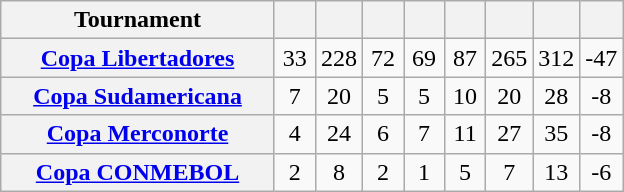<table class="wikitable plainrowheaders sortable" style="text-align:center;">
<tr>
<th width="175">Tournament</th>
<th width="20"></th>
<th width="20"></th>
<th width="20"></th>
<th width="20"></th>
<th width="20"></th>
<th width="20"></th>
<th width="20"></th>
<th width="20"></th>
</tr>
<tr>
<th scope=row align=left><a href='#'>Copa Libertadores</a></th>
<td>33</td>
<td>228</td>
<td>72</td>
<td>69</td>
<td>87</td>
<td>265</td>
<td>312</td>
<td>-47</td>
</tr>
<tr>
<th scope=row align=left><a href='#'>Copa Sudamericana</a></th>
<td>7</td>
<td>20</td>
<td>5</td>
<td>5</td>
<td>10</td>
<td>20</td>
<td>28</td>
<td>-8</td>
</tr>
<tr>
<th scope=row align=left><a href='#'>Copa Merconorte</a></th>
<td>4</td>
<td>24</td>
<td>6</td>
<td>7</td>
<td>11</td>
<td>27</td>
<td>35</td>
<td>-8</td>
</tr>
<tr>
<th scope=row align=left><a href='#'>Copa CONMEBOL</a></th>
<td>2</td>
<td>8</td>
<td>2</td>
<td>1</td>
<td>5</td>
<td>7</td>
<td>13</td>
<td>-6</td>
</tr>
</table>
